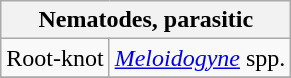<table class="wikitable" style="clear">
<tr>
<th colspan=2><strong>Nematodes, parasitic</strong><br></th>
</tr>
<tr>
<td>Root-knot</td>
<td><em><a href='#'>Meloidogyne</a></em> spp.</td>
</tr>
<tr>
</tr>
</table>
